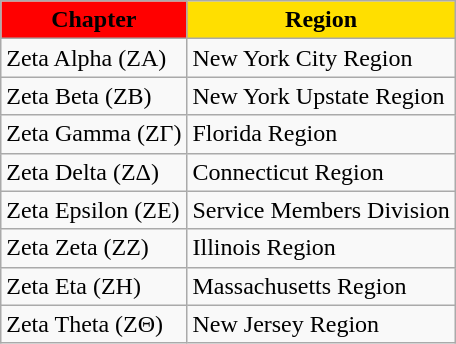<table class="wikitable">
<tr>
<th style="background:#FF0000">Chapter</th>
<th style="background:#FFDF00">Region</th>
</tr>
<tr>
<td>Zeta Alpha (ZA)</td>
<td>New York City Region</td>
</tr>
<tr>
<td>Zeta Beta (ZB)</td>
<td>New York Upstate Region</td>
</tr>
<tr>
<td>Zeta Gamma (ΖΓ)</td>
<td>Florida Region</td>
</tr>
<tr>
<td>Zeta Delta (ΖΔ)</td>
<td>Connecticut Region</td>
</tr>
<tr>
<td>Zeta Epsilon (ZE)</td>
<td>Service Members Division</td>
</tr>
<tr>
<td>Zeta Zeta (ZZ)</td>
<td>Illinois Region</td>
</tr>
<tr>
<td>Zeta Eta (ZH)</td>
<td>Massachusetts Region</td>
</tr>
<tr>
<td>Zeta Theta (ΖΘ)</td>
<td>New Jersey Region</td>
</tr>
</table>
